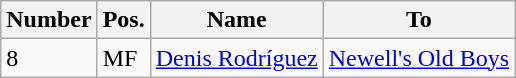<table class="wikitable">
<tr>
<th>Number</th>
<th>Pos.</th>
<th>Name</th>
<th>To</th>
</tr>
<tr>
<td>8</td>
<td>MF</td>
<td> <a href='#'>Denis Rodríguez</a></td>
<td> <a href='#'>Newell's Old Boys</a></td>
</tr>
</table>
